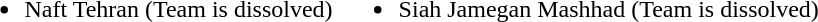<table>
<tr style="vertical-align: top;">
<td><br><ul><li>Naft Tehran (Team is dissolved)</li></ul></td>
<td><br><ul><li>Siah Jamegan Mashhad (Team is dissolved)</li></ul></td>
</tr>
</table>
